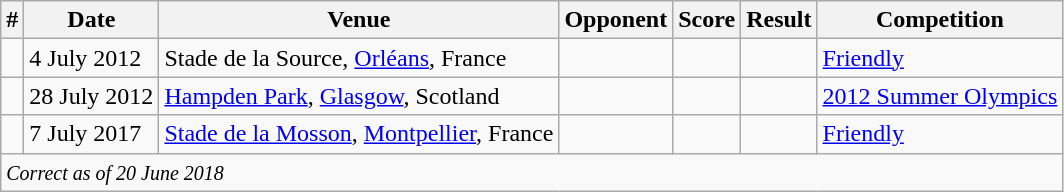<table class="wikitable sortable">
<tr>
<th>#</th>
<th>Date</th>
<th>Venue</th>
<th>Opponent</th>
<th>Score</th>
<th>Result</th>
<th>Competition</th>
</tr>
<tr>
<td></td>
<td>4 July 2012</td>
<td>Stade de la Source, <a href='#'>Orléans</a>, France</td>
<td></td>
<td></td>
<td></td>
<td><a href='#'>Friendly</a></td>
</tr>
<tr>
<td></td>
<td>28 July 2012</td>
<td><a href='#'>Hampden Park</a>, <a href='#'>Glasgow</a>, Scotland</td>
<td></td>
<td></td>
<td></td>
<td><a href='#'>2012 Summer Olympics</a></td>
</tr>
<tr>
<td></td>
<td>7 July 2017</td>
<td><a href='#'>Stade de la Mosson</a>, <a href='#'>Montpellier</a>, France</td>
<td></td>
<td></td>
<td></td>
<td><a href='#'>Friendly</a></td>
</tr>
<tr>
<td colspan="12"><small><em>Correct as of 20 June 2018</em></small></td>
</tr>
</table>
